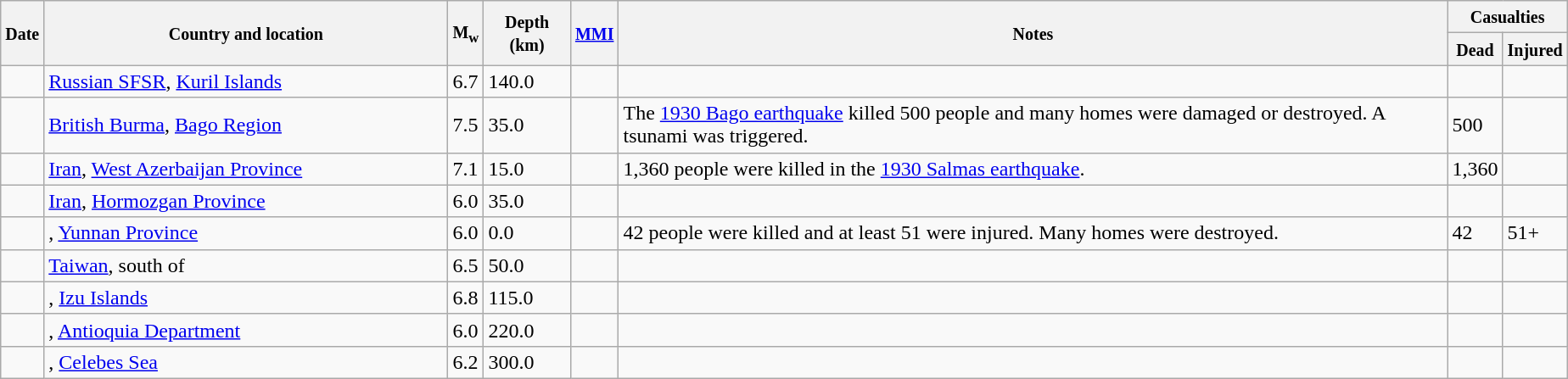<table class="wikitable sortable sort-under" style="border:1px black; margin-left:1em;">
<tr>
<th rowspan="2"><small>Date</small></th>
<th rowspan="2" style="width: 310px"><small>Country and location</small></th>
<th rowspan="2"><small>M<sub>w</sub></small></th>
<th rowspan="2"><small>Depth (km)</small></th>
<th rowspan="2"><small><a href='#'>MMI</a></small></th>
<th rowspan="2" class="unsortable"><small>Notes</small></th>
<th colspan="2"><small>Casualties</small></th>
</tr>
<tr>
<th><small>Dead</small></th>
<th><small>Injured</small></th>
</tr>
<tr>
<td></td>
<td> <a href='#'>Russian SFSR</a>, <a href='#'>Kuril Islands</a></td>
<td>6.7</td>
<td>140.0</td>
<td></td>
<td></td>
<td></td>
<td></td>
</tr>
<tr>
<td></td>
<td> <a href='#'>British Burma</a>, <a href='#'>Bago Region</a></td>
<td>7.5</td>
<td>35.0</td>
<td></td>
<td>The <a href='#'>1930 Bago earthquake</a> killed 500 people and many homes were damaged or destroyed. A tsunami was triggered.</td>
<td>500</td>
<td></td>
</tr>
<tr>
<td></td>
<td> <a href='#'>Iran</a>, <a href='#'>West Azerbaijan Province</a></td>
<td>7.1</td>
<td>15.0</td>
<td></td>
<td>1,360 people were killed in the <a href='#'>1930 Salmas earthquake</a>.</td>
<td>1,360</td>
<td></td>
</tr>
<tr>
<td></td>
<td> <a href='#'>Iran</a>, <a href='#'>Hormozgan Province</a></td>
<td>6.0</td>
<td>35.0</td>
<td></td>
<td></td>
<td></td>
<td></td>
</tr>
<tr>
<td></td>
<td>, <a href='#'>Yunnan Province</a></td>
<td>6.0</td>
<td>0.0</td>
<td></td>
<td>42 people were killed and at least 51 were injured. Many homes were destroyed.</td>
<td>42</td>
<td>51+</td>
</tr>
<tr>
<td></td>
<td> <a href='#'>Taiwan</a>, south of</td>
<td>6.5</td>
<td>50.0</td>
<td></td>
<td></td>
<td></td>
<td></td>
</tr>
<tr>
<td></td>
<td>, <a href='#'>Izu Islands</a></td>
<td>6.8</td>
<td>115.0</td>
<td></td>
<td></td>
<td></td>
<td></td>
</tr>
<tr>
<td></td>
<td>, <a href='#'>Antioquia Department</a></td>
<td>6.0</td>
<td>220.0</td>
<td></td>
<td></td>
<td></td>
<td></td>
</tr>
<tr>
<td></td>
<td>, <a href='#'>Celebes Sea</a></td>
<td>6.2</td>
<td>300.0</td>
<td></td>
<td></td>
<td></td>
<td></td>
</tr>
</table>
